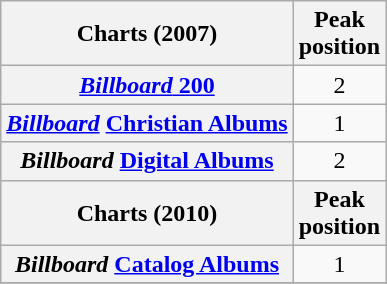<table class="wikitable sortable plainrowheaders">
<tr>
<th scope="col">Charts (2007)</th>
<th scope="col">Peak<br>position</th>
</tr>
<tr>
<th scope="row"><a href='#'><em>Billboard</em> 200</a></th>
<td align="center">2</td>
</tr>
<tr>
<th scope="row"><em><a href='#'>Billboard</a></em> <a href='#'>Christian Albums</a></th>
<td align="center">1</td>
</tr>
<tr>
<th scope="row"><em>Billboard</em> <a href='#'>Digital Albums</a></th>
<td align="center">2</td>
</tr>
<tr>
<th scope="col">Charts (2010)</th>
<th scope="col">Peak<br>position</th>
</tr>
<tr>
<th scope="row"><em>Billboard</em> <a href='#'>Catalog Albums</a></th>
<td align="center">1</td>
</tr>
<tr>
</tr>
</table>
